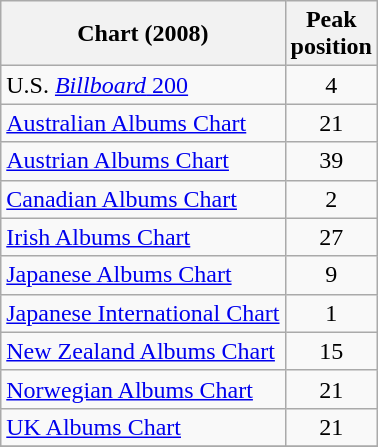<table class="wikitable sortable">
<tr>
<th>Chart (2008)</th>
<th>Peak<br>position</th>
</tr>
<tr>
<td>U.S. <a href='#'><em>Billboard</em> 200</a></td>
<td align="center">4</td>
</tr>
<tr>
<td><a href='#'>Australian Albums Chart</a></td>
<td align="center">21</td>
</tr>
<tr>
<td><a href='#'>Austrian Albums Chart</a></td>
<td align="center">39</td>
</tr>
<tr>
<td><a href='#'>Canadian Albums Chart</a></td>
<td align="center">2</td>
</tr>
<tr>
<td><a href='#'>Irish Albums Chart</a></td>
<td align="center">27</td>
</tr>
<tr>
<td><a href='#'>Japanese Albums Chart</a></td>
<td align="center">9</td>
</tr>
<tr>
<td><a href='#'>Japanese International Chart</a></td>
<td align="center">1</td>
</tr>
<tr>
<td><a href='#'>New Zealand Albums Chart</a></td>
<td align="center">15</td>
</tr>
<tr>
<td><a href='#'>Norwegian Albums Chart</a></td>
<td align="center">21</td>
</tr>
<tr>
<td><a href='#'>UK Albums Chart</a></td>
<td align="center">21</td>
</tr>
<tr>
</tr>
</table>
